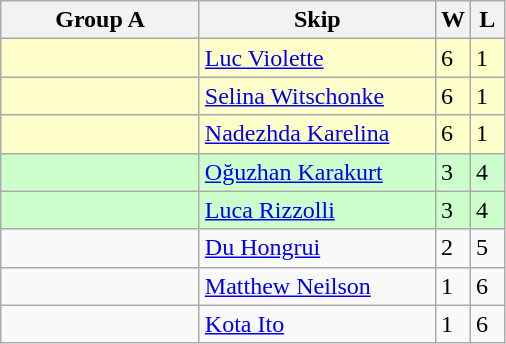<table class="wikitable">
<tr>
<th width=125>Group A</th>
<th width=150>Skip</th>
<th width=15>W</th>
<th width=15>L</th>
</tr>
<tr bgcolor=#ffffcc>
<td></td>
<td><a href='#'>Luc Violette</a></td>
<td>6</td>
<td>1</td>
</tr>
<tr bgcolor=#ffffcc>
<td></td>
<td><a href='#'>Selina Witschonke</a></td>
<td>6</td>
<td>1</td>
</tr>
<tr bgcolor=#ffffcc>
<td></td>
<td><a href='#'>Nadezhda Karelina</a></td>
<td>6</td>
<td>1</td>
</tr>
<tr bgcolor=#ccffcc>
<td></td>
<td><a href='#'>Oğuzhan Karakurt</a></td>
<td>3</td>
<td>4</td>
</tr>
<tr bgcolor=#ccffcc>
<td></td>
<td><a href='#'>Luca Rizzolli</a></td>
<td>3</td>
<td>4</td>
</tr>
<tr>
<td></td>
<td><a href='#'>Du Hongrui</a></td>
<td>2</td>
<td>5</td>
</tr>
<tr>
<td></td>
<td><a href='#'>Matthew Neilson</a></td>
<td>1</td>
<td>6</td>
</tr>
<tr>
<td></td>
<td><a href='#'>Kota Ito</a></td>
<td>1</td>
<td>6</td>
</tr>
</table>
